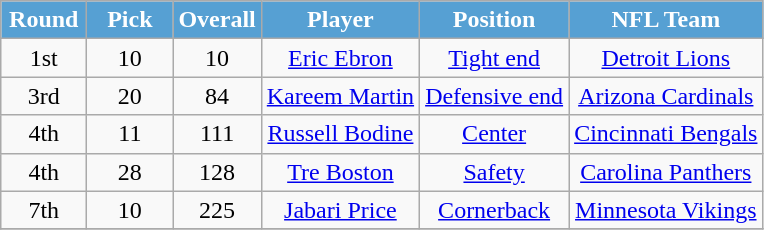<table class="wikitable">
<tr align="center"  style="background:#56A0D3;color:#FFFFFF;">
<td style="width: 50px;"><strong>Round</strong></td>
<td style="width: 50px;"><strong>Pick</strong></td>
<td><strong>Overall</strong></td>
<td><strong>Player</strong></td>
<td><strong>Position</strong></td>
<td><strong>NFL Team</strong></td>
</tr>
<tr align="center" bgcolor="">
<td>1st</td>
<td>10</td>
<td>10</td>
<td><a href='#'>Eric Ebron</a></td>
<td><a href='#'>Tight end</a></td>
<td><a href='#'>Detroit Lions</a></td>
</tr>
<tr align="center" bgcolor="">
<td>3rd</td>
<td>20</td>
<td>84</td>
<td><a href='#'>Kareem Martin</a></td>
<td><a href='#'>Defensive end</a></td>
<td><a href='#'>Arizona Cardinals</a></td>
</tr>
<tr align="center" bgcolor="">
<td>4th</td>
<td>11</td>
<td>111</td>
<td><a href='#'>Russell Bodine</a></td>
<td><a href='#'>Center</a></td>
<td><a href='#'>Cincinnati Bengals</a></td>
</tr>
<tr align="center" bgcolor="">
<td>4th</td>
<td>28</td>
<td>128</td>
<td><a href='#'>Tre Boston</a></td>
<td><a href='#'>Safety</a></td>
<td><a href='#'>Carolina Panthers</a></td>
</tr>
<tr align="center" bgcolor="">
<td>7th</td>
<td>10</td>
<td>225</td>
<td><a href='#'>Jabari Price</a></td>
<td><a href='#'>Cornerback</a></td>
<td><a href='#'>Minnesota Vikings</a></td>
</tr>
<tr align="center" bgcolor="">
</tr>
</table>
